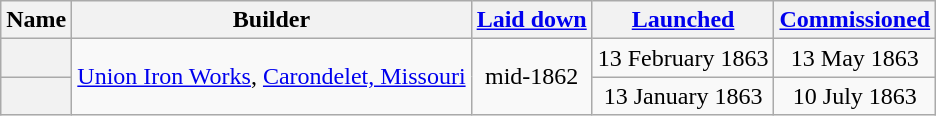<table class="wikitable plainrowheaders">
<tr>
<th scope="col">Name</th>
<th scope="col" align = center>Builder</th>
<th scope="col" align = center><a href='#'>Laid down</a></th>
<th scope="col" align = center><a href='#'>Launched</a></th>
<th scope="col" align = center><a href='#'>Commissioned</a></th>
</tr>
<tr>
<th scope="row"></th>
<td align=center rowspan=2><a href='#'>Union Iron Works</a>,  <a href='#'>Carondelet, Missouri</a></td>
<td align=center rowspan=2>mid-1862</td>
<td align=center>13 February 1863</td>
<td align=center>13 May 1863</td>
</tr>
<tr>
<th scope="row"></th>
<td align=center>13 January 1863</td>
<td align=center>10 July 1863</td>
</tr>
</table>
